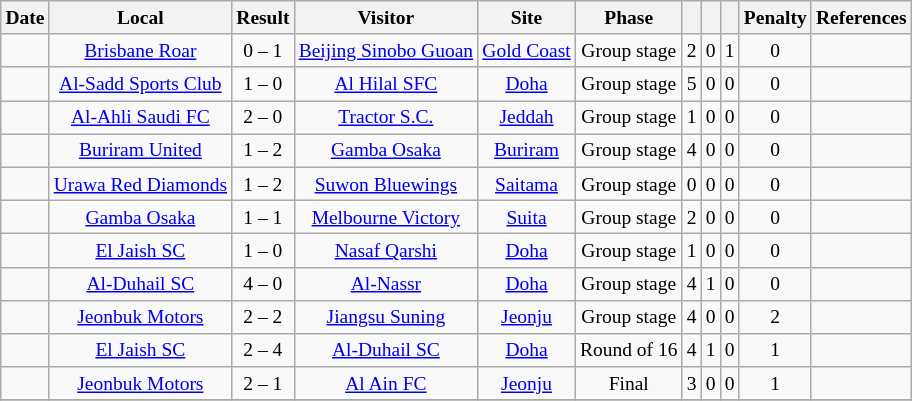<table class="wikitable" style="margin:1em auto 1em auto; text-align:center; font-size:small;">
<tr>
<th>Date</th>
<th>Local</th>
<th>Result</th>
<th>Visitor</th>
<th>Site</th>
<th>Phase</th>
<th></th>
<th></th>
<th></th>
<th>Penalty</th>
<th>References</th>
</tr>
<tr>
<td></td>
<td><a href='#'>Brisbane Roar</a></td>
<td>0 – 1</td>
<td><a href='#'>Beijing Sinobo Guoan</a></td>
<td><a href='#'>Gold Coast</a></td>
<td>Group stage</td>
<td>2</td>
<td>0</td>
<td>1</td>
<td>0</td>
<td></td>
</tr>
<tr>
<td></td>
<td><a href='#'>Al-Sadd Sports Club</a></td>
<td>1 – 0</td>
<td><a href='#'>Al Hilal SFC</a></td>
<td><a href='#'>Doha</a></td>
<td>Group stage</td>
<td>5</td>
<td>0</td>
<td>0</td>
<td>0</td>
<td></td>
</tr>
<tr>
<td></td>
<td><a href='#'>Al-Ahli Saudi FC</a></td>
<td>2 – 0</td>
<td><a href='#'>Tractor S.C.</a></td>
<td><a href='#'>Jeddah</a></td>
<td>Group stage</td>
<td>1</td>
<td>0</td>
<td>0</td>
<td>0</td>
<td></td>
</tr>
<tr>
<td></td>
<td><a href='#'>Buriram United</a></td>
<td>1 – 2</td>
<td><a href='#'>Gamba Osaka</a></td>
<td><a href='#'>Buriram</a></td>
<td>Group stage</td>
<td>4</td>
<td>0</td>
<td>0</td>
<td>0</td>
<td></td>
</tr>
<tr>
<td></td>
<td><a href='#'>Urawa Red Diamonds</a></td>
<td>1 – 2</td>
<td><a href='#'>Suwon Bluewings</a></td>
<td><a href='#'>Saitama</a></td>
<td>Group stage</td>
<td>0</td>
<td>0</td>
<td>0</td>
<td>0</td>
<td></td>
</tr>
<tr>
<td></td>
<td><a href='#'>Gamba Osaka</a></td>
<td>1 – 1</td>
<td><a href='#'>Melbourne Victory</a></td>
<td><a href='#'>Suita</a></td>
<td>Group stage</td>
<td>2</td>
<td>0</td>
<td>0</td>
<td>0</td>
<td></td>
</tr>
<tr>
<td></td>
<td><a href='#'>El Jaish SC</a></td>
<td>1 – 0</td>
<td><a href='#'>Nasaf Qarshi</a></td>
<td><a href='#'>Doha</a></td>
<td>Group stage</td>
<td>1</td>
<td>0</td>
<td>0</td>
<td>0</td>
<td></td>
</tr>
<tr>
<td></td>
<td><a href='#'>Al-Duhail SC</a></td>
<td>4 – 0</td>
<td><a href='#'>Al-Nassr</a></td>
<td><a href='#'>Doha</a></td>
<td>Group stage</td>
<td>4</td>
<td>1</td>
<td>0</td>
<td>0</td>
<td></td>
</tr>
<tr>
<td></td>
<td><a href='#'>Jeonbuk Motors</a></td>
<td>2 – 2</td>
<td><a href='#'>Jiangsu Suning</a></td>
<td><a href='#'>Jeonju</a></td>
<td>Group stage</td>
<td>4</td>
<td>0</td>
<td>0</td>
<td>2</td>
<td></td>
</tr>
<tr>
<td></td>
<td><a href='#'>El Jaish SC</a></td>
<td>2 – 4</td>
<td><a href='#'>Al-Duhail SC</a></td>
<td><a href='#'>Doha</a></td>
<td>Round of 16</td>
<td>4</td>
<td>1</td>
<td>0</td>
<td>1</td>
<td></td>
</tr>
<tr>
<td></td>
<td><a href='#'>Jeonbuk Motors</a></td>
<td>2 – 1</td>
<td><a href='#'>Al Ain FC</a></td>
<td><a href='#'>Jeonju</a></td>
<td>Final</td>
<td>3</td>
<td>0</td>
<td>0</td>
<td>1</td>
<td></td>
</tr>
<tr>
</tr>
</table>
